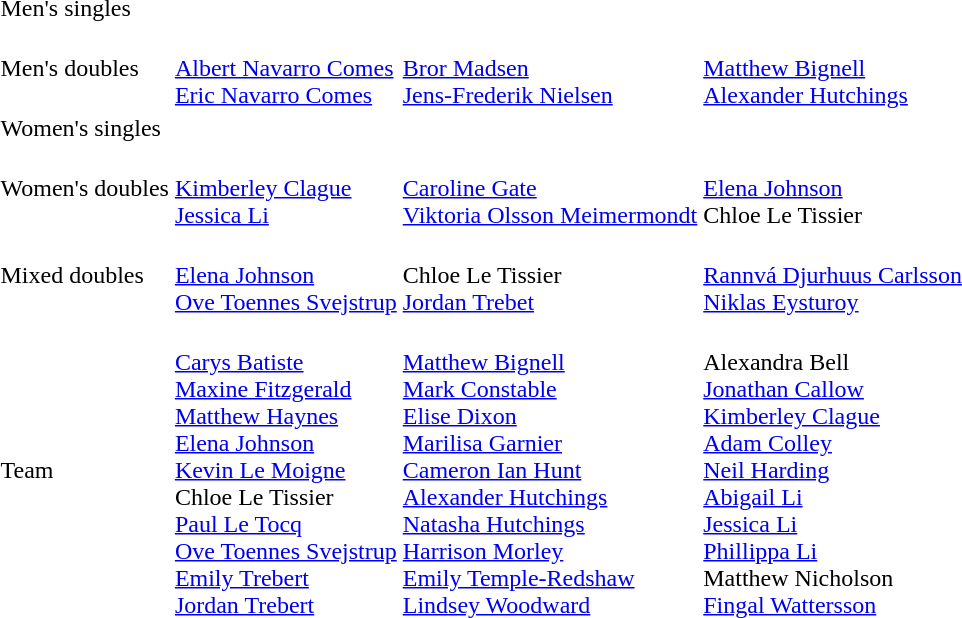<table>
<tr>
<td>Men's singles</td>
<td></td>
<td></td>
<td></td>
</tr>
<tr>
<td>Men's doubles</td>
<td><br><a href='#'>Albert Navarro Comes</a><br><a href='#'>Eric Navarro Comes</a></td>
<td><br><a href='#'>Bror Madsen</a><br><a href='#'>Jens-Frederik Nielsen</a></td>
<td><br><a href='#'>Matthew Bignell</a><br><a href='#'>Alexander Hutchings</a></td>
</tr>
<tr>
<td>Women's singles</td>
<td></td>
<td></td>
<td></td>
</tr>
<tr>
<td>Women's doubles</td>
<td><br><a href='#'>Kimberley Clague</a><br><a href='#'>Jessica Li</a></td>
<td><br><a href='#'>Caroline Gate</a><br><a href='#'>Viktoria Olsson Meimermondt</a></td>
<td><br><a href='#'>Elena Johnson</a><br>Chloe Le Tissier</td>
</tr>
<tr>
<td>Mixed doubles</td>
<td><br><a href='#'>Elena Johnson</a><br><a href='#'>Ove Toennes Svejstrup</a></td>
<td><br>Chloe Le Tissier<br><a href='#'>Jordan Trebet</a></td>
<td><br><a href='#'>Rannvá Djurhuus Carlsson</a><br><a href='#'>Niklas Eysturoy</a></td>
</tr>
<tr>
<td>Team</td>
<td><br><a href='#'>Carys Batiste</a><br><a href='#'>Maxine Fitzgerald</a><br><a href='#'>Matthew Haynes</a><br><a href='#'>Elena Johnson</a><br><a href='#'>Kevin Le Moigne</a><br>Chloe Le Tissier<br><a href='#'>Paul Le Tocq</a><br><a href='#'>Ove Toennes Svejstrup</a><br><a href='#'>Emily Trebert</a><br><a href='#'>Jordan Trebert</a></td>
<td><br><a href='#'>Matthew Bignell</a><br><a href='#'>Mark Constable</a><br><a href='#'>Elise Dixon</a><br><a href='#'>Marilisa Garnier</a><br><a href='#'>Cameron Ian Hunt</a><br><a href='#'>Alexander Hutchings</a><br><a href='#'>Natasha Hutchings</a><br><a href='#'>Harrison Morley</a><br><a href='#'>Emily Temple-Redshaw</a><br><a href='#'>Lindsey Woodward</a></td>
<td><br>Alexandra Bell<br><a href='#'>Jonathan Callow</a><br><a href='#'>Kimberley Clague</a><br><a href='#'>Adam Colley</a><br><a href='#'>Neil Harding</a><br><a href='#'>Abigail Li</a><br><a href='#'>Jessica Li</a><br><a href='#'>Phillippa Li</a><br>Matthew Nicholson<br><a href='#'>Fingal Wattersson</a></td>
</tr>
<tr>
</tr>
</table>
